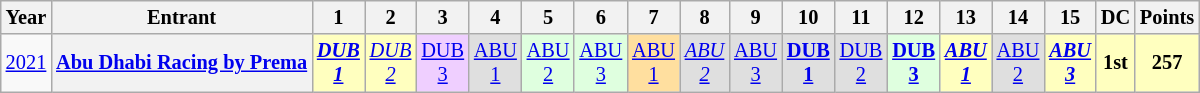<table class="wikitable" style="text-align:center; font-size:85%">
<tr>
<th>Year</th>
<th>Entrant</th>
<th>1</th>
<th>2</th>
<th>3</th>
<th>4</th>
<th>5</th>
<th>6</th>
<th>7</th>
<th>8</th>
<th>9</th>
<th>10</th>
<th>11</th>
<th>12</th>
<th>13</th>
<th>14</th>
<th>15</th>
<th>DC</th>
<th>Points</th>
</tr>
<tr>
<td><a href='#'>2021</a></td>
<th nowrap><a href='#'>Abu Dhabi Racing by Prema</a></th>
<td style="background:#FFFFBF;"><strong><em><a href='#'>DUB<br>1</a></em></strong><br></td>
<td style="background:#FFFFBF;"><em><a href='#'>DUB<br>2</a></em><br></td>
<td style="background:#EFCFFF;"><a href='#'>DUB<br>3</a><br></td>
<td style="background:#DFDFDF;"><a href='#'>ABU<br>1</a><br></td>
<td style="background:#DFFFDF;"><a href='#'>ABU<br>2</a><br></td>
<td style="background:#DFFFDF;"><a href='#'>ABU<br>3</a><br></td>
<td style="background:#FFDF9F;"><a href='#'>ABU<br>1</a><br></td>
<td style="background:#DFDFDF;"><em><a href='#'>ABU<br>2</a></em><br></td>
<td style="background:#DFDFDF;"><a href='#'>ABU<br>3</a><br></td>
<td style="background:#DFDFDF;"><strong><a href='#'>DUB<br>1</a></strong><br></td>
<td style="background:#DFDFDF;"><a href='#'>DUB<br>2</a><br></td>
<td style="background:#DFFFDF;"><strong><a href='#'>DUB<br>3</a></strong><br></td>
<td style="background:#FFFFBF;"><strong><em><a href='#'>ABU<br>1</a></em></strong><br></td>
<td style="background:#DFDFDF;"><a href='#'>ABU<br>2</a><br></td>
<td style="background:#FFFFBF;"><strong><em><a href='#'>ABU<br>3</a></em></strong><br></td>
<th style="background:#FFFFBF;">1st</th>
<th style="background:#FFFFBF;">257</th>
</tr>
</table>
